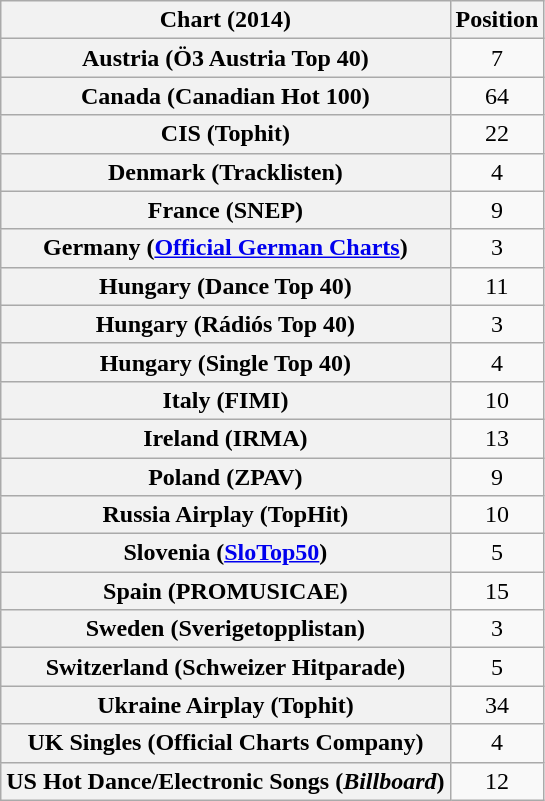<table class="wikitable sortable plainrowheaders" style="text-align:center;">
<tr>
<th>Chart (2014)</th>
<th>Position</th>
</tr>
<tr>
<th scope="row">Austria (Ö3 Austria Top 40)</th>
<td style="text-align:center;">7</td>
</tr>
<tr>
<th scope="row">Canada (Canadian Hot 100)</th>
<td style="text-align:center;">64</td>
</tr>
<tr>
<th scope="row">CIS (Tophit)</th>
<td style="text-align:center;">22</td>
</tr>
<tr>
<th scope="row">Denmark (Tracklisten)</th>
<td style="text-align:center;">4</td>
</tr>
<tr>
<th scope="row">France (SNEP)</th>
<td style="text-align:center;">9</td>
</tr>
<tr>
<th scope="row">Germany (<a href='#'>Official German Charts</a>)</th>
<td style="text-align:center;">3</td>
</tr>
<tr>
<th scope="row">Hungary (Dance Top 40)</th>
<td style="text-align:center;">11</td>
</tr>
<tr>
<th scope="row">Hungary (Rádiós Top 40)</th>
<td style="text-align:center;">3</td>
</tr>
<tr>
<th scope="row">Hungary (Single Top 40)</th>
<td style="text-align:center;">4</td>
</tr>
<tr>
<th scope="row">Italy (FIMI)</th>
<td style="text-align:center;">10</td>
</tr>
<tr>
<th scope="row">Ireland (IRMA)</th>
<td align="center">13</td>
</tr>
<tr>
<th scope="row">Poland (ZPAV)</th>
<td style="text-align:center;">9</td>
</tr>
<tr>
<th scope="row">Russia Airplay (TopHit)</th>
<td>10</td>
</tr>
<tr>
<th scope="row">Slovenia (<a href='#'>SloTop50</a>)</th>
<td align=center>5</td>
</tr>
<tr>
<th scope="row">Spain (PROMUSICAE)</th>
<td align=center>15</td>
</tr>
<tr>
<th scope="row">Sweden (Sverigetopplistan)</th>
<td style="text-align:center;">3</td>
</tr>
<tr>
<th scope="row">Switzerland (Schweizer Hitparade)</th>
<td style="text-align:center;">5</td>
</tr>
<tr>
<th scope="row">Ukraine Airplay (Tophit)</th>
<td style="text-align:center;">34</td>
</tr>
<tr>
<th scope="row">UK Singles (Official Charts Company)</th>
<td>4</td>
</tr>
<tr>
<th scope="row">US Hot Dance/Electronic Songs (<em>Billboard</em>)</th>
<td>12</td>
</tr>
</table>
